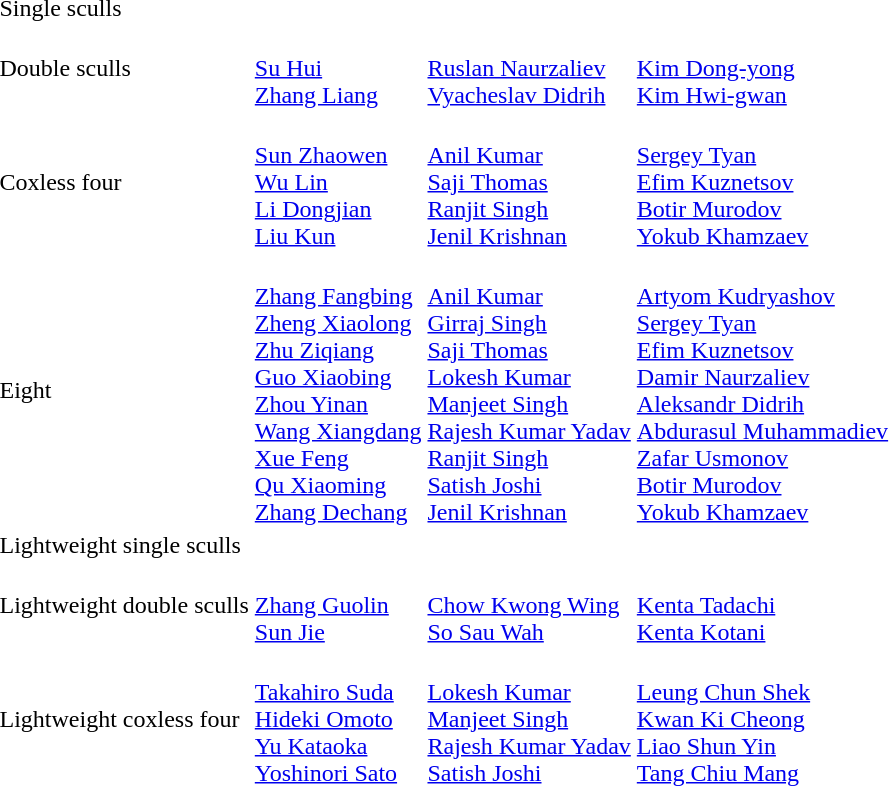<table>
<tr>
<td>Single sculls<br></td>
<td></td>
<td></td>
<td></td>
</tr>
<tr>
<td>Double sculls<br></td>
<td><br><a href='#'>Su Hui</a><br><a href='#'>Zhang Liang</a></td>
<td><br><a href='#'>Ruslan Naurzaliev</a><br><a href='#'>Vyacheslav Didrih</a></td>
<td><br><a href='#'>Kim Dong-yong</a><br><a href='#'>Kim Hwi-gwan</a></td>
</tr>
<tr>
<td>Coxless four<br></td>
<td><br><a href='#'>Sun Zhaowen</a><br><a href='#'>Wu Lin</a><br><a href='#'>Li Dongjian</a><br><a href='#'>Liu Kun</a></td>
<td><br><a href='#'>Anil Kumar</a><br><a href='#'>Saji Thomas</a><br><a href='#'>Ranjit Singh</a><br><a href='#'>Jenil Krishnan</a></td>
<td><br><a href='#'>Sergey Tyan</a><br><a href='#'>Efim Kuznetsov</a><br><a href='#'>Botir Murodov</a><br><a href='#'>Yokub Khamzaev</a></td>
</tr>
<tr>
<td>Eight<br></td>
<td><br><a href='#'>Zhang Fangbing</a><br><a href='#'>Zheng Xiaolong</a><br><a href='#'>Zhu Ziqiang</a><br><a href='#'>Guo Xiaobing</a><br><a href='#'>Zhou Yinan</a><br><a href='#'>Wang Xiangdang</a><br><a href='#'>Xue Feng</a><br><a href='#'>Qu Xiaoming</a><br><a href='#'>Zhang Dechang</a></td>
<td><br><a href='#'>Anil Kumar</a><br><a href='#'>Girraj Singh</a><br><a href='#'>Saji Thomas</a><br><a href='#'>Lokesh Kumar</a><br><a href='#'>Manjeet Singh</a><br><a href='#'>Rajesh Kumar Yadav</a><br><a href='#'>Ranjit Singh</a><br><a href='#'>Satish Joshi</a><br><a href='#'>Jenil Krishnan</a></td>
<td><br><a href='#'>Artyom Kudryashov</a><br><a href='#'>Sergey Tyan</a><br><a href='#'>Efim Kuznetsov</a><br><a href='#'>Damir Naurzaliev</a><br><a href='#'>Aleksandr Didrih</a><br><a href='#'>Abdurasul Muhammadiev</a><br><a href='#'>Zafar Usmonov</a><br><a href='#'>Botir Murodov</a><br><a href='#'>Yokub Khamzaev</a></td>
</tr>
<tr>
<td>Lightweight single sculls<br></td>
<td></td>
<td></td>
<td></td>
</tr>
<tr>
<td>Lightweight double sculls<br></td>
<td><br><a href='#'>Zhang Guolin</a><br><a href='#'>Sun Jie</a></td>
<td><br><a href='#'>Chow Kwong Wing</a><br><a href='#'>So Sau Wah</a></td>
<td><br><a href='#'>Kenta Tadachi</a><br><a href='#'>Kenta Kotani</a></td>
</tr>
<tr>
<td>Lightweight coxless four<br></td>
<td><br><a href='#'>Takahiro Suda</a><br><a href='#'>Hideki Omoto</a><br><a href='#'>Yu Kataoka</a><br><a href='#'>Yoshinori Sato</a></td>
<td><br><a href='#'>Lokesh Kumar</a><br><a href='#'>Manjeet Singh</a><br><a href='#'>Rajesh Kumar Yadav</a><br><a href='#'>Satish Joshi</a></td>
<td><br><a href='#'>Leung Chun Shek</a><br><a href='#'>Kwan Ki Cheong</a><br><a href='#'>Liao Shun Yin</a><br><a href='#'>Tang Chiu Mang</a></td>
</tr>
</table>
